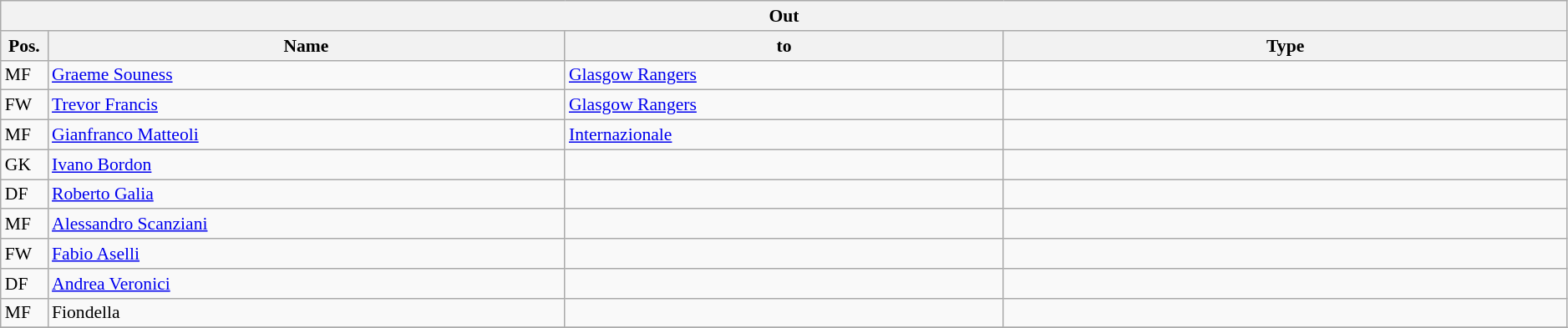<table class="wikitable" style="font-size:90%;width:99%;">
<tr>
<th colspan="4">Out</th>
</tr>
<tr>
<th width=3%>Pos.</th>
<th width=33%>Name</th>
<th width=28%>to</th>
<th width=36%>Type</th>
</tr>
<tr>
<td>MF</td>
<td><a href='#'>Graeme Souness</a></td>
<td><a href='#'>Glasgow Rangers</a></td>
<td></td>
</tr>
<tr>
<td>FW</td>
<td><a href='#'>Trevor Francis</a></td>
<td><a href='#'>Glasgow Rangers</a></td>
<td></td>
</tr>
<tr>
<td>MF</td>
<td><a href='#'>Gianfranco Matteoli</a></td>
<td><a href='#'>Internazionale</a></td>
<td></td>
</tr>
<tr>
<td>GK</td>
<td><a href='#'>Ivano Bordon</a></td>
<td></td>
<td></td>
</tr>
<tr>
<td>DF</td>
<td><a href='#'>Roberto Galia</a></td>
<td></td>
<td></td>
</tr>
<tr>
<td>MF</td>
<td><a href='#'>Alessandro Scanziani</a></td>
<td></td>
<td></td>
</tr>
<tr>
<td>FW</td>
<td><a href='#'>Fabio Aselli</a></td>
<td></td>
<td></td>
</tr>
<tr>
<td>DF</td>
<td><a href='#'>Andrea Veronici</a></td>
<td></td>
<td></td>
</tr>
<tr>
<td>MF</td>
<td>Fiondella</td>
<td></td>
<td></td>
</tr>
<tr>
</tr>
</table>
